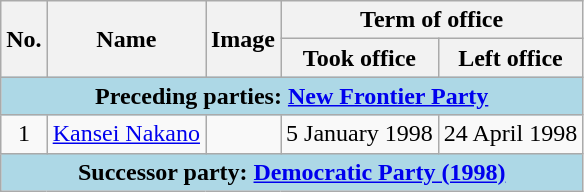<table class="wikitable"  style="text-align:center">
<tr>
<th rowspan=2>No.</th>
<th rowspan="2">Name</th>
<th rowspan="2">Image</th>
<th colspan=2>Term of office</th>
</tr>
<tr>
<th>Took office</th>
<th>Left office</th>
</tr>
<tr>
<td bgcolor="lightblue" colspan="5"><strong>Preceding parties: <a href='#'>New Frontier Party</a></strong></td>
</tr>
<tr>
<td>1</td>
<td><a href='#'>Kansei Nakano</a></td>
<td></td>
<td>5 January 1998</td>
<td>24 April 1998</td>
</tr>
<tr>
<td bgcolor="lightblue" colspan="5"><strong>Successor party: <a href='#'>Democratic Party (1998)</a></strong></td>
</tr>
</table>
